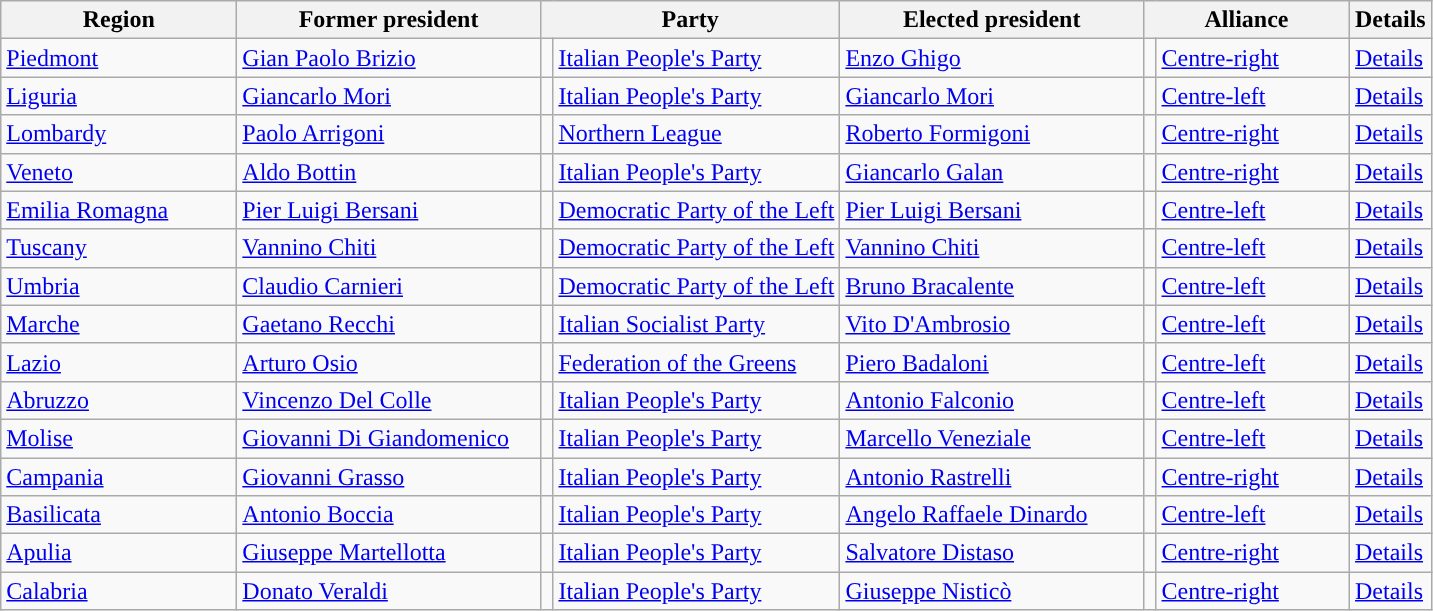<table class="wikitable" style="valign:top;">
<tr>
<th style="width:150px;">Region</th>
<th style="width:195px;">Former president</th>
<th colspan=2 style="width:130px;">Party</th>
<th style="width:195px;">Elected president</th>
<th colspan=2 style="width:130px;">Alliance</th>
<th>Details</th>
</tr>
<tr>
<td><a href='#'>Piedmont</a></td>
<td><a href='#'>Gian Paolo Brizio</a></td>
<td width="1"></td>
<td align="left"><a href='#'>Italian People's Party</a></td>
<td><a href='#'>Enzo Ghigo</a></td>
<td width="1"></td>
<td align="left"><a href='#'>Centre-right</a></td>
<td><a href='#'>Details</a></td>
</tr>
<tr>
<td><a href='#'>Liguria</a></td>
<td><a href='#'>Giancarlo Mori</a></td>
<td width="1"></td>
<td align="left"><a href='#'>Italian People's Party</a></td>
<td><a href='#'>Giancarlo Mori</a></td>
<td width="1"></td>
<td align="left"><a href='#'>Centre-left</a></td>
<td><a href='#'>Details</a></td>
</tr>
<tr>
<td><a href='#'>Lombardy</a></td>
<td><a href='#'>Paolo Arrigoni</a></td>
<td width="1"></td>
<td align="left"><a href='#'>Northern League</a></td>
<td><a href='#'>Roberto Formigoni</a></td>
<td width="1"></td>
<td align="left"><a href='#'>Centre-right</a></td>
<td><a href='#'>Details</a></td>
</tr>
<tr>
<td><a href='#'>Veneto</a></td>
<td><a href='#'>Aldo Bottin</a></td>
<td width="1"></td>
<td align="left"><a href='#'>Italian People's Party</a></td>
<td><a href='#'>Giancarlo Galan</a></td>
<td width="1"></td>
<td align="left"><a href='#'>Centre-right</a></td>
<td><a href='#'>Details</a></td>
</tr>
<tr>
<td><a href='#'>Emilia Romagna</a></td>
<td><a href='#'>Pier Luigi Bersani</a></td>
<td width="1"></td>
<td align="left"><a href='#'>Democratic Party of the Left</a></td>
<td><a href='#'>Pier Luigi Bersani</a></td>
<td width="1"></td>
<td align="left"><a href='#'>Centre-left</a></td>
<td><a href='#'>Details</a></td>
</tr>
<tr>
<td><a href='#'>Tuscany</a></td>
<td><a href='#'>Vannino Chiti</a></td>
<td width="1"></td>
<td align="left"><a href='#'>Democratic Party of the Left</a></td>
<td><a href='#'>Vannino Chiti</a></td>
<td width="1"></td>
<td align="left"><a href='#'>Centre-left</a></td>
<td><a href='#'>Details</a></td>
</tr>
<tr>
<td><a href='#'>Umbria</a></td>
<td><a href='#'>Claudio Carnieri</a></td>
<td width="1"></td>
<td align="left"><a href='#'>Democratic Party of the Left</a></td>
<td><a href='#'>Bruno Bracalente</a></td>
<td width="1"></td>
<td align="left"><a href='#'>Centre-left</a></td>
<td><a href='#'>Details</a></td>
</tr>
<tr>
<td><a href='#'>Marche</a></td>
<td><a href='#'>Gaetano Recchi</a></td>
<td width="1"></td>
<td align="left"><a href='#'>Italian Socialist Party</a></td>
<td><a href='#'>Vito D'Ambrosio</a></td>
<td width="1"></td>
<td align="left"><a href='#'>Centre-left</a></td>
<td><a href='#'>Details</a></td>
</tr>
<tr>
<td><a href='#'>Lazio</a></td>
<td><a href='#'>Arturo Osio</a></td>
<td width="1"></td>
<td align="left"><a href='#'>Federation of the Greens</a></td>
<td><a href='#'>Piero Badaloni</a></td>
<td width="1"></td>
<td align="left"><a href='#'>Centre-left</a></td>
<td><a href='#'>Details</a></td>
</tr>
<tr>
<td><a href='#'>Abruzzo</a></td>
<td><a href='#'>Vincenzo Del Colle</a></td>
<td width="1"></td>
<td align="left"><a href='#'>Italian People's Party</a></td>
<td><a href='#'>Antonio Falconio</a></td>
<td width="1"></td>
<td align="left"><a href='#'>Centre-left</a></td>
<td><a href='#'>Details</a></td>
</tr>
<tr>
<td><a href='#'>Molise</a></td>
<td><a href='#'>Giovanni Di Giandomenico</a></td>
<td width="1"></td>
<td align="left"><a href='#'>Italian People's Party</a></td>
<td><a href='#'>Marcello Veneziale</a></td>
<td width="1"></td>
<td align="left"><a href='#'>Centre-left</a></td>
<td><a href='#'>Details</a></td>
</tr>
<tr>
<td><a href='#'>Campania</a></td>
<td><a href='#'>Giovanni Grasso</a></td>
<td width="1"></td>
<td align="left"><a href='#'>Italian People's Party</a></td>
<td><a href='#'>Antonio Rastrelli</a></td>
<td width="1"></td>
<td align="left"><a href='#'>Centre-right</a></td>
<td><a href='#'>Details</a></td>
</tr>
<tr>
<td><a href='#'>Basilicata</a></td>
<td><a href='#'>Antonio Boccia</a></td>
<td width="1"></td>
<td align="left"><a href='#'>Italian People's Party</a></td>
<td><a href='#'>Angelo Raffaele Dinardo</a></td>
<td width="1"></td>
<td align="left"><a href='#'>Centre-left</a></td>
<td><a href='#'>Details</a></td>
</tr>
<tr>
<td><a href='#'>Apulia</a></td>
<td><a href='#'>Giuseppe Martellotta</a></td>
<td width="1"></td>
<td align="left"><a href='#'>Italian People's Party</a></td>
<td><a href='#'>Salvatore Distaso</a></td>
<td width="1"></td>
<td align="left"><a href='#'>Centre-right</a></td>
<td><a href='#'>Details</a></td>
</tr>
<tr>
<td><a href='#'>Calabria</a></td>
<td><a href='#'>Donato Veraldi</a></td>
<td width="1"></td>
<td align="left"><a href='#'>Italian People's Party</a></td>
<td><a href='#'>Giuseppe Nisticò</a></td>
<td width="1"></td>
<td align="left"><a href='#'>Centre-right</a></td>
<td><a href='#'>Details</a></td>
</tr>
</table>
